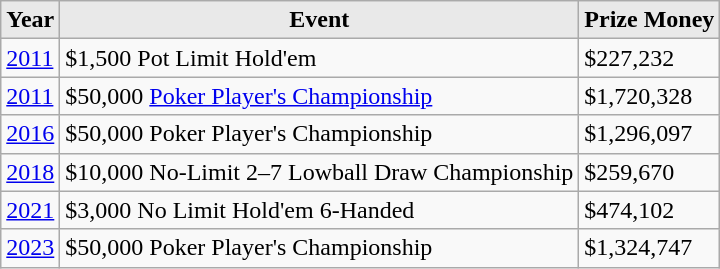<table class="wikitable">
<tr>
<th style="background: #E9E9E9;">Year</th>
<th style="background: #E9E9E9;">Event</th>
<th style="background: #E9E9E9;">Prize Money</th>
</tr>
<tr>
<td><a href='#'>2011</a></td>
<td>$1,500 Pot Limit Hold'em</td>
<td>$227,232</td>
</tr>
<tr>
<td><a href='#'>2011</a></td>
<td>$50,000 <a href='#'>Poker Player's Championship</a></td>
<td>$1,720,328</td>
</tr>
<tr>
<td><a href='#'>2016</a></td>
<td>$50,000 Poker Player's Championship</td>
<td>$1,296,097</td>
</tr>
<tr>
<td><a href='#'>2018</a></td>
<td>$10,000 No-Limit 2–7 Lowball Draw Championship</td>
<td>$259,670</td>
</tr>
<tr>
<td><a href='#'>2021</a></td>
<td>$3,000 No Limit Hold'em 6-Handed</td>
<td>$474,102</td>
</tr>
<tr>
<td><a href='#'>2023</a></td>
<td>$50,000 Poker Player's Championship</td>
<td>$1,324,747</td>
</tr>
</table>
